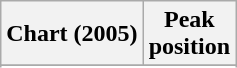<table class="wikitable sortable plainrowheaders">
<tr>
<th>Chart (2005)</th>
<th>Peak<br>position</th>
</tr>
<tr>
</tr>
<tr>
</tr>
<tr>
</tr>
</table>
